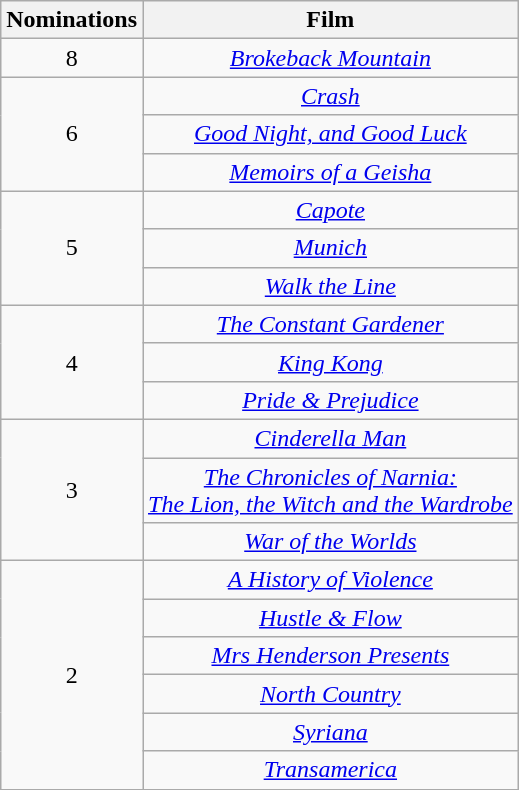<table class="wikitable" rowspan="2" style="text-align:center;">
<tr>
<th scope="col" style="width:55px;">Nominations</th>
<th scope="col" style="text-align:center;">Film</th>
</tr>
<tr>
<td>8</td>
<td><em><a href='#'>Brokeback Mountain</a></em></td>
</tr>
<tr>
<td rowspan="3" style="text-align:center">6</td>
<td><em><a href='#'>Crash</a></em></td>
</tr>
<tr>
<td><em><a href='#'>Good Night, and Good Luck</a></em></td>
</tr>
<tr>
<td><em><a href='#'>Memoirs of a Geisha</a></em></td>
</tr>
<tr>
<td rowspan="3" style="text-align:center">5</td>
<td><em><a href='#'>Capote</a></em></td>
</tr>
<tr>
<td><em><a href='#'>Munich</a></em></td>
</tr>
<tr>
<td><em><a href='#'>Walk the Line</a></em></td>
</tr>
<tr>
<td rowspan="3" style="text-align:center">4</td>
<td><em><a href='#'>The Constant Gardener</a></em></td>
</tr>
<tr>
<td><em><a href='#'>King Kong</a></em></td>
</tr>
<tr>
<td><em><a href='#'>Pride & Prejudice</a></em></td>
</tr>
<tr>
<td rowspan="3" style="text-align:center">3</td>
<td><em><a href='#'>Cinderella Man</a></em></td>
</tr>
<tr>
<td><em><a href='#'>The Chronicles of Narnia:<br>The Lion, the Witch and the Wardrobe</a></em></td>
</tr>
<tr>
<td><em><a href='#'>War of the Worlds</a></em></td>
</tr>
<tr>
<td rowspan="6" style="text-align:center">2</td>
<td><em><a href='#'>A History of Violence</a></em></td>
</tr>
<tr>
<td><em><a href='#'>Hustle & Flow</a></em></td>
</tr>
<tr>
<td><em><a href='#'>Mrs Henderson Presents</a></em></td>
</tr>
<tr>
<td><em><a href='#'>North Country</a></em></td>
</tr>
<tr>
<td><em><a href='#'>Syriana</a></em></td>
</tr>
<tr>
<td><em><a href='#'>Transamerica</a></em></td>
</tr>
</table>
